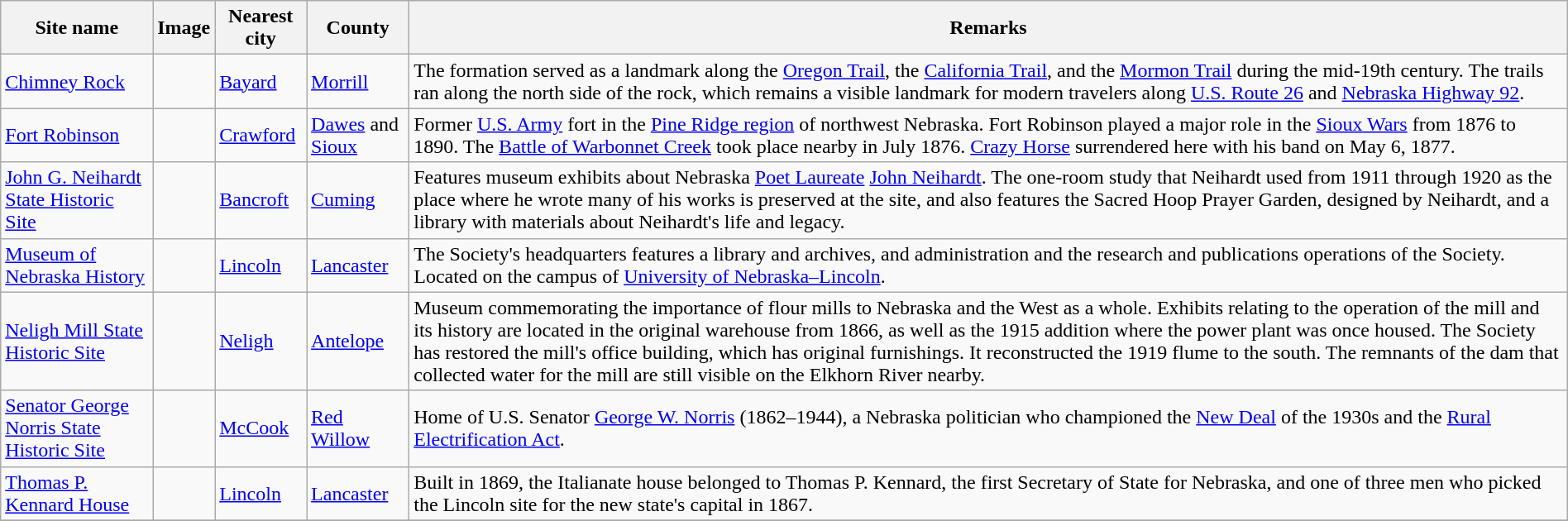<table class="wikitable sortable" style="width:100%">
<tr>
<th width="*"><strong>Site name</strong></th>
<th width="*" class="unsortable"><strong>Image</strong></th>
<th width="*"><strong>Nearest city</strong></th>
<th width="*"><strong>County</strong></th>
<th width="*" class="unsortable"><strong>Remarks</strong></th>
</tr>
<tr ->
<td><a href='#'>Chimney Rock</a></td>
<td></td>
<td><a href='#'>Bayard</a></td>
<td><a href='#'>Morrill</a></td>
<td>The formation served as a landmark along the <a href='#'>Oregon Trail</a>, the <a href='#'>California Trail</a>, and the <a href='#'>Mormon Trail</a> during the mid-19th century. The trails ran along the north side of the rock, which remains a visible landmark for modern travelers along <a href='#'>U.S. Route 26</a> and <a href='#'>Nebraska Highway 92</a>.</td>
</tr>
<tr ->
<td><a href='#'>Fort Robinson</a></td>
<td></td>
<td><a href='#'>Crawford</a></td>
<td><a href='#'>Dawes</a> and <a href='#'>Sioux</a></td>
<td>Former <a href='#'>U.S. Army</a> fort in the <a href='#'>Pine Ridge region</a> of northwest Nebraska. Fort Robinson played a major role in the <a href='#'>Sioux Wars</a> from 1876 to 1890. The <a href='#'>Battle of Warbonnet Creek</a> took place nearby in July 1876. <a href='#'>Crazy Horse</a> surrendered here with his band on May 6, 1877.</td>
</tr>
<tr ->
<td><a href='#'>John G. Neihardt State Historic Site</a></td>
<td></td>
<td><a href='#'>Bancroft</a></td>
<td><a href='#'>Cuming</a></td>
<td>Features museum exhibits about Nebraska <a href='#'>Poet Laureate</a> <a href='#'>John Neihardt</a>. The one-room study that Neihardt used from 1911 through 1920 as the place where he wrote many of his works is preserved at the site, and also features the Sacred Hoop Prayer Garden, designed by Neihardt, and a library with materials about Neihardt's life and legacy.</td>
</tr>
<tr ->
<td><a href='#'>Museum of Nebraska History</a></td>
<td></td>
<td><a href='#'>Lincoln</a></td>
<td><a href='#'>Lancaster</a></td>
<td>The Society's headquarters features a library and archives, and administration and the research and publications operations of the Society. Located on the campus of <a href='#'>University of Nebraska–Lincoln</a>.</td>
</tr>
<tr ->
<td><a href='#'>Neligh Mill State Historic Site</a></td>
<td></td>
<td><a href='#'>Neligh</a></td>
<td><a href='#'>Antelope</a></td>
<td>Museum commemorating the importance of flour mills to Nebraska and the West as a whole. Exhibits relating to the operation of the mill and its history are located in the original warehouse from 1866, as well as the 1915 addition where the power plant was once housed. The Society has restored the mill's office building, which has original furnishings. It reconstructed the 1919 flume to the south. The remnants of the dam that collected water for the mill are still visible on the Elkhorn River nearby.</td>
</tr>
<tr ->
<td><a href='#'>Senator George Norris State Historic Site</a></td>
<td></td>
<td><a href='#'>McCook</a></td>
<td><a href='#'>Red Willow</a></td>
<td>Home of U.S. Senator <a href='#'>George W. Norris</a> (1862–1944), a Nebraska politician who championed the <a href='#'>New Deal</a> of the 1930s and the <a href='#'>Rural Electrification Act</a>.</td>
</tr>
<tr ->
<td><a href='#'>Thomas P. Kennard House</a></td>
<td></td>
<td><a href='#'>Lincoln</a></td>
<td><a href='#'>Lancaster</a></td>
<td>Built in 1869, the Italianate house belonged to Thomas P. Kennard, the first Secretary of State for Nebraska, and one of three men who picked the Lincoln site for the new state's capital in 1867.</td>
</tr>
<tr ->
</tr>
</table>
